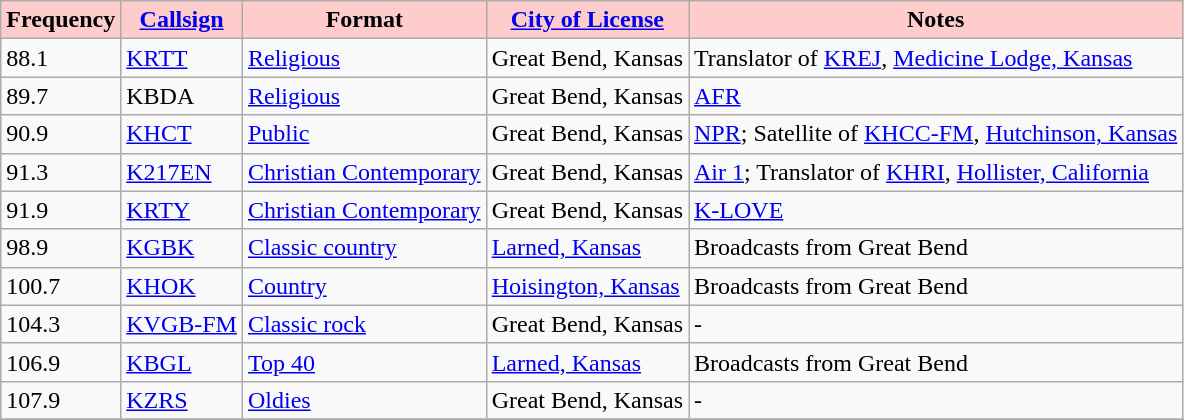<table class="wikitable">
<tr>
<th style="background:#ffcccc;"><strong>Frequency</strong></th>
<th style="background:#ffcccc;"><strong><a href='#'>Callsign</a></strong></th>
<th style="background:#ffcccc;"><strong>Format</strong></th>
<th style="background:#ffcccc;"><strong><a href='#'>City of License</a></strong></th>
<th style="background:#ffcccc;"><strong>Notes</strong></th>
</tr>
<tr>
<td>88.1</td>
<td><a href='#'>KRTT</a></td>
<td><a href='#'>Religious</a></td>
<td>Great Bend, Kansas</td>
<td>Translator of <a href='#'>KREJ</a>, <a href='#'>Medicine Lodge, Kansas</a></td>
</tr>
<tr>
<td>89.7</td>
<td>KBDA</td>
<td><a href='#'>Religious</a></td>
<td>Great Bend, Kansas</td>
<td><a href='#'>AFR</a></td>
</tr>
<tr>
<td>90.9</td>
<td><a href='#'>KHCT</a></td>
<td><a href='#'>Public</a></td>
<td>Great Bend, Kansas</td>
<td><a href='#'>NPR</a>; Satellite of <a href='#'>KHCC-FM</a>, <a href='#'>Hutchinson, Kansas</a></td>
</tr>
<tr>
<td>91.3</td>
<td><a href='#'>K217EN</a></td>
<td><a href='#'>Christian Contemporary</a></td>
<td>Great Bend, Kansas</td>
<td><a href='#'>Air 1</a>; Translator of <a href='#'>KHRI</a>, <a href='#'>Hollister, California</a></td>
</tr>
<tr>
<td>91.9</td>
<td><a href='#'>KRTY</a></td>
<td><a href='#'>Christian Contemporary</a></td>
<td>Great Bend, Kansas</td>
<td><a href='#'>K-LOVE</a></td>
</tr>
<tr>
<td>98.9</td>
<td><a href='#'>KGBK</a></td>
<td><a href='#'>Classic country</a></td>
<td><a href='#'>Larned, Kansas</a></td>
<td>Broadcasts from Great Bend</td>
</tr>
<tr>
<td>100.7</td>
<td><a href='#'>KHOK</a></td>
<td><a href='#'>Country</a></td>
<td><a href='#'>Hoisington, Kansas</a></td>
<td>Broadcasts from Great Bend</td>
</tr>
<tr>
<td>104.3</td>
<td><a href='#'>KVGB-FM</a></td>
<td><a href='#'>Classic rock</a></td>
<td>Great Bend, Kansas</td>
<td>-</td>
</tr>
<tr>
<td>106.9</td>
<td><a href='#'>KBGL</a></td>
<td><a href='#'>Top 40</a></td>
<td><a href='#'>Larned, Kansas</a></td>
<td>Broadcasts from Great Bend</td>
</tr>
<tr>
<td>107.9</td>
<td><a href='#'>KZRS</a></td>
<td><a href='#'>Oldies</a></td>
<td>Great Bend, Kansas</td>
<td>-</td>
</tr>
<tr>
</tr>
</table>
